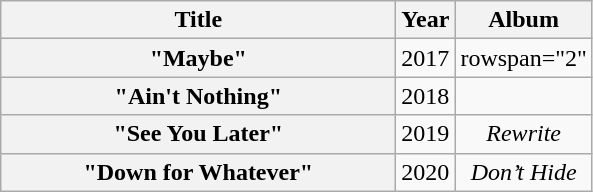<table class="wikitable plainrowheaders" style="text-align:center;">
<tr>
<th scope="col" rowspan="1" style="width:16em;">Title</th>
<th scope="col" rowspan="1">Year</th>
<th scope="col" rowspan="1">Album</th>
</tr>
<tr>
<th scope="row">"Maybe"<br></th>
<td>2017</td>
<td>rowspan="2" </td>
</tr>
<tr>
<th scope="row">"Ain't Nothing"<br></th>
<td>2018</td>
</tr>
<tr>
<th scope="row">"See You Later"<br></th>
<td>2019</td>
<td><em>Rewrite</em></td>
</tr>
<tr>
<th scope="row">"Down for Whatever"<br></th>
<td>2020</td>
<td><em>Don’t Hide</em></td>
</tr>
</table>
